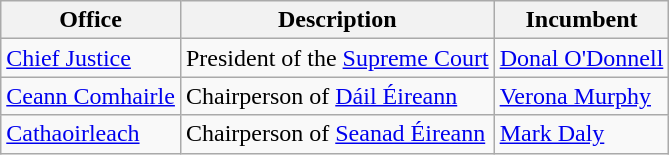<table class=wikitable>
<tr>
<th>Office</th>
<th>Description</th>
<th>Incumbent</th>
</tr>
<tr>
<td><a href='#'>Chief Justice</a></td>
<td>President of the <a href='#'>Supreme Court</a></td>
<td><a href='#'>Donal O'Donnell</a></td>
</tr>
<tr>
<td><a href='#'>Ceann Comhairle</a></td>
<td>Chairperson of <a href='#'>Dáil Éireann</a></td>
<td><a href='#'>Verona Murphy</a></td>
</tr>
<tr>
<td><a href='#'>Cathaoirleach</a></td>
<td>Chairperson of <a href='#'>Seanad Éireann</a></td>
<td><a href='#'>Mark Daly</a></td>
</tr>
</table>
